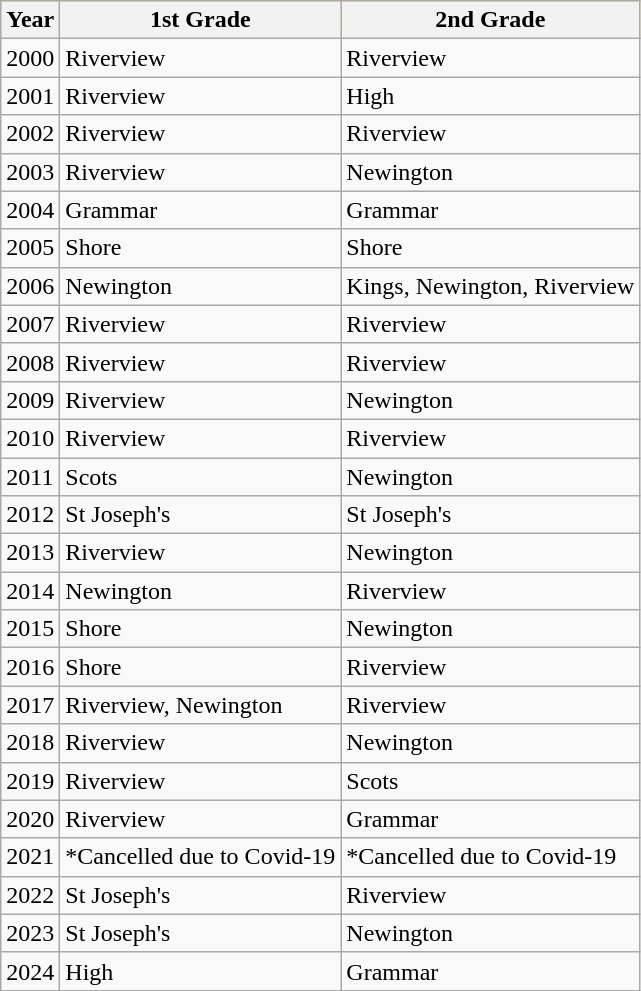<table class="wikitable sortable mw-collapsible">
<tr bgcolor="#FFCC33">
<th scope="col">Year</th>
<th scope="col">1st Grade</th>
<th scope="col">2nd Grade</th>
</tr>
<tr>
<td>2000</td>
<td>Riverview</td>
<td>Riverview</td>
</tr>
<tr>
<td>2001</td>
<td>Riverview</td>
<td>High</td>
</tr>
<tr>
<td>2002</td>
<td>Riverview</td>
<td>Riverview</td>
</tr>
<tr>
<td>2003</td>
<td>Riverview</td>
<td>Newington</td>
</tr>
<tr>
<td>2004</td>
<td>Grammar</td>
<td>Grammar</td>
</tr>
<tr>
<td>2005</td>
<td>Shore</td>
<td>Shore</td>
</tr>
<tr>
<td>2006</td>
<td>Newington</td>
<td>Kings, Newington, Riverview</td>
</tr>
<tr>
<td>2007</td>
<td>Riverview</td>
<td>Riverview</td>
</tr>
<tr>
<td>2008</td>
<td>Riverview</td>
<td>Riverview</td>
</tr>
<tr>
<td>2009</td>
<td>Riverview</td>
<td>Newington</td>
</tr>
<tr>
<td>2010</td>
<td>Riverview</td>
<td>Riverview</td>
</tr>
<tr>
<td>2011</td>
<td>Scots</td>
<td>Newington</td>
</tr>
<tr>
<td>2012</td>
<td>St Joseph's</td>
<td>St Joseph's</td>
</tr>
<tr>
<td>2013</td>
<td>Riverview</td>
<td>Newington</td>
</tr>
<tr>
<td>2014</td>
<td>Newington</td>
<td>Riverview</td>
</tr>
<tr>
<td>2015</td>
<td>Shore</td>
<td>Newington</td>
</tr>
<tr>
<td>2016</td>
<td>Shore</td>
<td>Riverview</td>
</tr>
<tr>
<td>2017</td>
<td>Riverview, Newington</td>
<td>Riverview</td>
</tr>
<tr>
<td>2018</td>
<td>Riverview</td>
<td>Newington</td>
</tr>
<tr>
<td>2019</td>
<td>Riverview</td>
<td>Scots</td>
</tr>
<tr>
<td>2020</td>
<td>Riverview</td>
<td>Grammar</td>
</tr>
<tr>
<td>2021</td>
<td>*Cancelled due to Covid-19</td>
<td>*Cancelled due to Covid-19</td>
</tr>
<tr>
<td>2022</td>
<td>St Joseph's</td>
<td>Riverview</td>
</tr>
<tr>
<td>2023</td>
<td>St Joseph's</td>
<td>Newington</td>
</tr>
<tr>
<td>2024</td>
<td>High</td>
<td>Grammar</td>
</tr>
</table>
